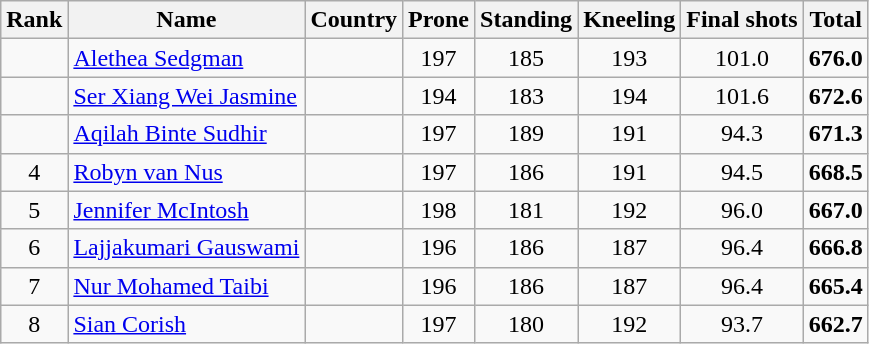<table class="wikitable sortable" style="text-align:center;">
<tr>
<th>Rank</th>
<th>Name</th>
<th>Country</th>
<th>Prone</th>
<th>Standing</th>
<th>Kneeling</th>
<th>Final shots</th>
<th>Total</th>
</tr>
<tr>
<td></td>
<td align=left><a href='#'>Alethea Sedgman</a></td>
<td align=left></td>
<td>197</td>
<td>185</td>
<td>193</td>
<td>101.0</td>
<td><strong>676.0</strong></td>
</tr>
<tr>
<td></td>
<td align=left><a href='#'>Ser Xiang Wei Jasmine</a></td>
<td align=left></td>
<td>194</td>
<td>183</td>
<td>194</td>
<td>101.6</td>
<td><strong>672.6</strong></td>
</tr>
<tr>
<td></td>
<td align=left><a href='#'>Aqilah Binte Sudhir</a></td>
<td align=left></td>
<td>197</td>
<td>189</td>
<td>191</td>
<td>94.3</td>
<td><strong>671.3</strong></td>
</tr>
<tr>
<td>4</td>
<td align=left><a href='#'>Robyn van Nus</a></td>
<td align=left></td>
<td>197</td>
<td>186</td>
<td>191</td>
<td>94.5</td>
<td><strong>668.5</strong></td>
</tr>
<tr>
<td>5</td>
<td align=left><a href='#'>Jennifer McIntosh</a></td>
<td align=left></td>
<td>198</td>
<td>181</td>
<td>192</td>
<td>96.0</td>
<td><strong>667.0</strong></td>
</tr>
<tr>
<td>6</td>
<td align=left><a href='#'>Lajjakumari Gauswami</a></td>
<td align=left></td>
<td>196</td>
<td>186</td>
<td>187</td>
<td>96.4</td>
<td><strong>666.8</strong></td>
</tr>
<tr>
<td>7</td>
<td align=left><a href='#'>Nur Mohamed Taibi</a></td>
<td align=left></td>
<td>196</td>
<td>186</td>
<td>187</td>
<td>96.4</td>
<td><strong>665.4</strong></td>
</tr>
<tr>
<td>8</td>
<td align=left><a href='#'>Sian Corish</a></td>
<td align=left></td>
<td>197</td>
<td>180</td>
<td>192</td>
<td>93.7</td>
<td><strong>662.7</strong></td>
</tr>
</table>
